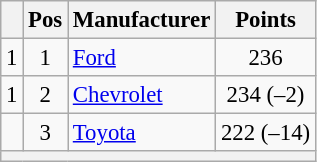<table class="wikitable" style="font-size: 95%">
<tr>
<th></th>
<th>Pos</th>
<th>Manufacturer</th>
<th>Points</th>
</tr>
<tr>
<td align="left"> 1</td>
<td style="text-align:center;">1</td>
<td><a href='#'>Ford</a></td>
<td style="text-align:center;">236</td>
</tr>
<tr>
<td align="left"> 1</td>
<td style="text-align:center;">2</td>
<td><a href='#'>Chevrolet</a></td>
<td style="text-align:center;">234 (–2)</td>
</tr>
<tr>
<td align="left"></td>
<td style="text-align:center;">3</td>
<td><a href='#'>Toyota</a></td>
<td style="text-align:center;">222 (–14)</td>
</tr>
<tr class="sortbottom">
<th colspan="9"></th>
</tr>
</table>
